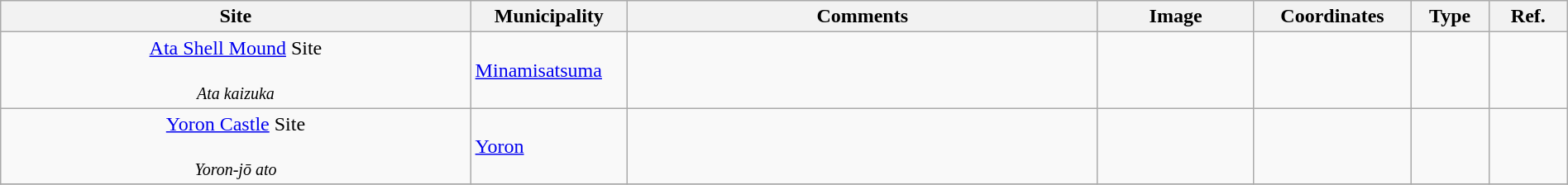<table class="wikitable sortable"  style="width:100%;">
<tr>
<th width="30%" align="left">Site</th>
<th width="10%" align="left">Municipality</th>
<th width="30%" align="left" class="unsortable">Comments</th>
<th width="10%" align="left"  class="unsortable">Image</th>
<th width="10%" align="left" class="unsortable">Coordinates</th>
<th width="5%" align="left">Type</th>
<th width="5%" align="left"  class="unsortable">Ref.</th>
</tr>
<tr>
<td align="center"><a href='#'>Ata Shell Mound</a> Site<br><br><small><em>Ata kaizuka</em></small></td>
<td><a href='#'>Minamisatsuma</a></td>
<td></td>
<td></td>
<td></td>
<td></td>
<td></td>
</tr>
<tr>
<td align="center"><a href='#'>Yoron Castle</a> Site<br><br><small><em>Yoron-jō ato</em></small></td>
<td><a href='#'>Yoron</a></td>
<td></td>
<td></td>
<td></td>
<td></td>
<td></td>
</tr>
<tr>
</tr>
</table>
